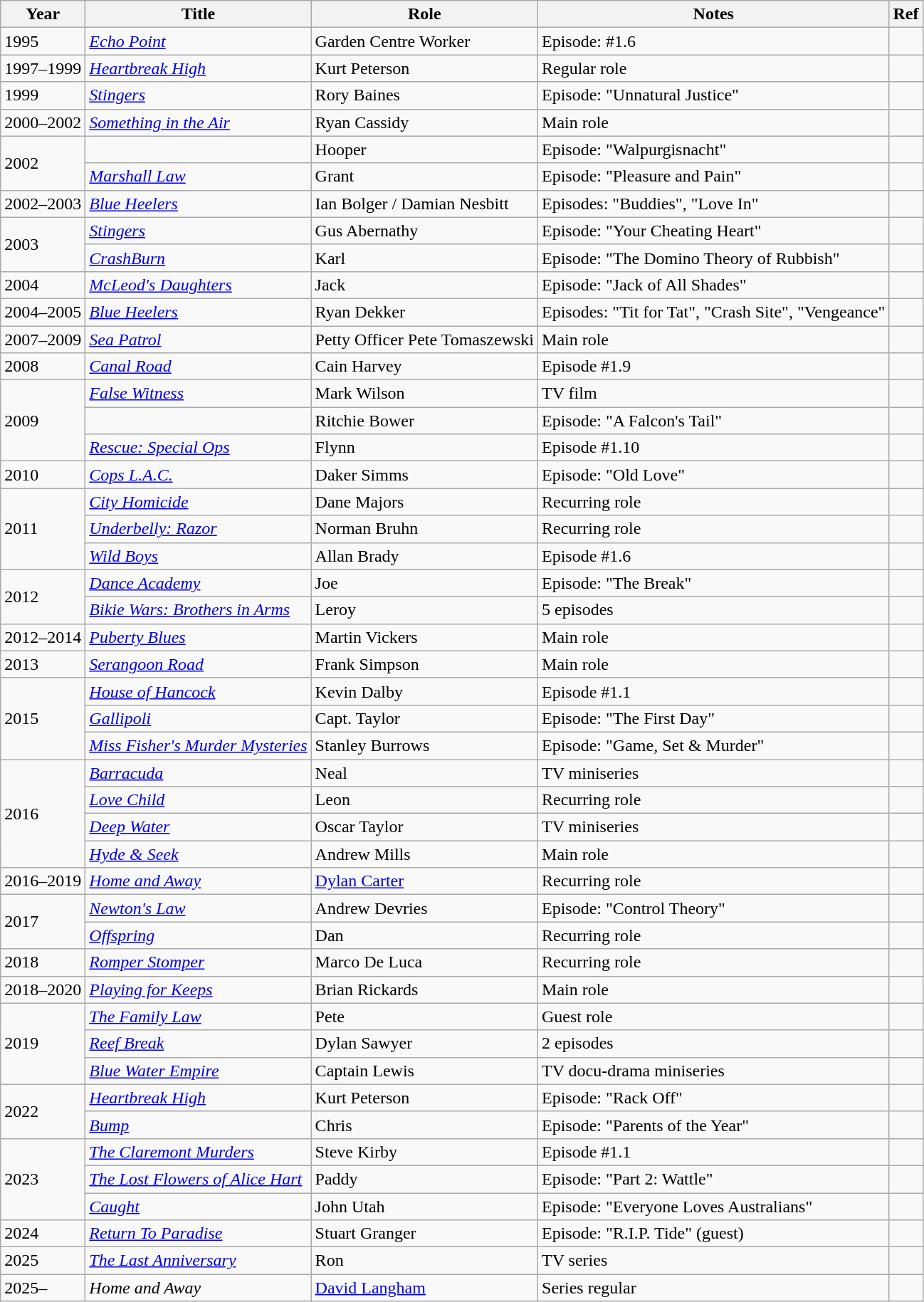<table class="wikitable sortable">
<tr>
<th>Year</th>
<th>Title</th>
<th>Role</th>
<th class="unsortable">Notes</th>
<th>Ref</th>
</tr>
<tr>
<td>1995</td>
<td><em><a href='#'>Echo Point</a></em></td>
<td>Garden Centre Worker</td>
<td>Episode: #1.6</td>
<td></td>
</tr>
<tr>
<td>1997–1999</td>
<td><em><a href='#'>Heartbreak High</a></em></td>
<td>Kurt Peterson</td>
<td>Regular role</td>
<td></td>
</tr>
<tr>
<td>1999</td>
<td><em><a href='#'>Stingers</a></em></td>
<td>Rory Baines</td>
<td>Episode: "Unnatural Justice"</td>
<td></td>
</tr>
<tr>
<td>2000–2002</td>
<td><em><a href='#'>Something in the Air</a></em></td>
<td>Ryan Cassidy</td>
<td>Main role</td>
<td></td>
</tr>
<tr>
<td rowspan="2">2002</td>
<td><em></em></td>
<td>Hooper</td>
<td>Episode: "Walpurgisnacht"</td>
<td></td>
</tr>
<tr>
<td><em><a href='#'>Marshall Law</a></em></td>
<td>Grant</td>
<td>Episode: "Pleasure and Pain"</td>
<td></td>
</tr>
<tr>
<td>2002–2003</td>
<td><em><a href='#'>Blue Heelers</a></em></td>
<td>Ian Bolger / Damian Nesbitt</td>
<td>Episodes: "Buddies", "Love In"</td>
<td></td>
</tr>
<tr>
<td rowspan="2">2003</td>
<td><em><a href='#'>Stingers</a></em></td>
<td>Gus Abernathy</td>
<td>Episode: "Your Cheating Heart"</td>
<td></td>
</tr>
<tr>
<td><em><a href='#'>CrashBurn</a></em></td>
<td>Karl</td>
<td>Episode: "The Domino Theory of Rubbish"</td>
<td></td>
</tr>
<tr>
<td>2004</td>
<td><em><a href='#'>McLeod's Daughters</a></em></td>
<td>Jack</td>
<td>Episode: "Jack of All Shades"</td>
<td></td>
</tr>
<tr>
<td>2004–2005</td>
<td><em><a href='#'>Blue Heelers</a></em></td>
<td>Ryan Dekker</td>
<td>Episodes: "Tit for Tat", "Crash Site", "Vengeance"</td>
<td></td>
</tr>
<tr>
<td>2007–2009</td>
<td><em><a href='#'>Sea Patrol</a></em></td>
<td>Petty Officer Pete Tomaszewski</td>
<td>Main role</td>
<td></td>
</tr>
<tr>
<td>2008</td>
<td><em><a href='#'>Canal Road</a></em></td>
<td>Cain Harvey</td>
<td>Episode #1.9</td>
<td></td>
</tr>
<tr>
<td rowspan="3">2009</td>
<td><em><a href='#'>False Witness</a></em></td>
<td>Mark Wilson</td>
<td>TV film</td>
<td></td>
</tr>
<tr>
<td><em></em></td>
<td>Ritchie Bower</td>
<td>Episode: "A Falcon's Tail"</td>
<td></td>
</tr>
<tr>
<td><em><a href='#'>Rescue: Special Ops</a></em></td>
<td>Flynn</td>
<td>Episode #1.10</td>
<td></td>
</tr>
<tr>
<td>2010</td>
<td><em><a href='#'>Cops L.A.C.</a></em></td>
<td>Daker Simms</td>
<td>Episode: "Old Love"</td>
<td></td>
</tr>
<tr>
<td rowspan="3">2011</td>
<td><em><a href='#'>City Homicide</a></em></td>
<td>Dane Majors</td>
<td>Recurring role</td>
<td></td>
</tr>
<tr>
<td><em><a href='#'>Underbelly: Razor</a></em></td>
<td>Norman Bruhn</td>
<td>Recurring role</td>
<td></td>
</tr>
<tr>
<td><em><a href='#'>Wild Boys</a></em></td>
<td>Allan Brady</td>
<td>Episode #1.6</td>
<td></td>
</tr>
<tr>
<td rowspan="2">2012</td>
<td><em><a href='#'>Dance Academy</a></em></td>
<td>Joe</td>
<td>Episode: "The Break"</td>
<td></td>
</tr>
<tr>
<td><em><a href='#'>Bikie Wars: Brothers in Arms</a></em></td>
<td>Leroy</td>
<td>5 episodes</td>
<td></td>
</tr>
<tr>
<td>2012–2014</td>
<td><em><a href='#'>Puberty Blues</a></em></td>
<td>Martin Vickers</td>
<td>Main role</td>
<td></td>
</tr>
<tr>
<td>2013</td>
<td><em><a href='#'>Serangoon Road</a></em></td>
<td>Frank Simpson</td>
<td>Main role</td>
<td></td>
</tr>
<tr>
<td rowspan="3">2015</td>
<td><em><a href='#'>House of Hancock</a></em></td>
<td>Kevin Dalby</td>
<td>Episode #1.1</td>
<td></td>
</tr>
<tr>
<td><em><a href='#'>Gallipoli</a></em></td>
<td>Capt. Taylor</td>
<td>Episode: "The First Day"</td>
<td></td>
</tr>
<tr>
<td><em><a href='#'>Miss Fisher's Murder Mysteries</a></em></td>
<td>Stanley Burrows</td>
<td>Episode: "Game, Set & Murder"</td>
<td></td>
</tr>
<tr>
<td rowspan="4">2016</td>
<td><em><a href='#'>Barracuda</a></em></td>
<td>Neal</td>
<td>TV miniseries</td>
<td></td>
</tr>
<tr>
<td><em><a href='#'>Love Child</a></em></td>
<td>Leon</td>
<td>Recurring role</td>
<td></td>
</tr>
<tr>
<td><em><a href='#'>Deep Water</a></em></td>
<td>Oscar Taylor</td>
<td>TV miniseries</td>
<td></td>
</tr>
<tr>
<td><em><a href='#'>Hyde & Seek</a></em></td>
<td>Andrew Mills</td>
<td>Main role</td>
<td></td>
</tr>
<tr>
<td>2016–2019</td>
<td><em><a href='#'>Home and Away</a></em></td>
<td><a href='#'>Dylan Carter</a></td>
<td>Recurring role</td>
<td></td>
</tr>
<tr>
<td rowspan="2">2017</td>
<td><em><a href='#'>Newton's Law</a></em></td>
<td>Andrew Devries</td>
<td>Episode: "Control Theory"</td>
<td></td>
</tr>
<tr>
<td><em><a href='#'>Offspring</a></em></td>
<td>Dan</td>
<td>Recurring role</td>
<td></td>
</tr>
<tr>
<td>2018</td>
<td><em><a href='#'>Romper Stomper</a></em></td>
<td>Marco De Luca</td>
<td>Recurring role</td>
<td></td>
</tr>
<tr>
<td>2018–2020</td>
<td><em><a href='#'>Playing for Keeps</a></em></td>
<td>Brian Rickards</td>
<td>Main role</td>
<td></td>
</tr>
<tr>
<td rowspan="3">2019</td>
<td><em><a href='#'>The Family Law</a></em></td>
<td>Pete</td>
<td>Guest role</td>
<td></td>
</tr>
<tr>
<td><em><a href='#'>Reef Break</a></em></td>
<td>Dylan Sawyer</td>
<td>2 episodes</td>
<td></td>
</tr>
<tr>
<td><em><a href='#'>Blue Water Empire</a></em></td>
<td>Captain Lewis</td>
<td>TV docu-drama miniseries</td>
<td></td>
</tr>
<tr>
<td rowspan="2">2022</td>
<td><em><a href='#'>Heartbreak High</a></em></td>
<td>Kurt Peterson</td>
<td>Episode: "Rack Off"</td>
<td></td>
</tr>
<tr>
<td><em><a href='#'>Bump</a></em></td>
<td>Chris</td>
<td>Episode: "Parents of the Year"</td>
<td></td>
</tr>
<tr>
<td rowspan="3">2023</td>
<td><em><a href='#'>The Claremont Murders</a></em></td>
<td>Steve Kirby</td>
<td>Episode #1.1</td>
<td></td>
</tr>
<tr>
<td><em><a href='#'>The Lost Flowers of Alice Hart</a></em></td>
<td>Paddy</td>
<td>Episode: "Part 2: Wattle"</td>
<td></td>
</tr>
<tr>
<td><em><a href='#'>Caught</a></em></td>
<td>John Utah</td>
<td>Episode: "Everyone Loves Australians"</td>
<td></td>
</tr>
<tr>
<td>2024</td>
<td><em><a href='#'>Return To Paradise</a></em></td>
<td>Stuart Granger</td>
<td>Episode: "R.I.P. Tide" (guest)</td>
<td></td>
</tr>
<tr>
<td>2025</td>
<td><em><a href='#'>The Last Anniversary</a></em></td>
<td>Ron</td>
<td>TV series</td>
<td></td>
</tr>
<tr>
<td>2025–</td>
<td><em>Home and Away</em></td>
<td><a href='#'>David Langham</a></td>
<td>Series regular</td>
<td></td>
</tr>
</table>
